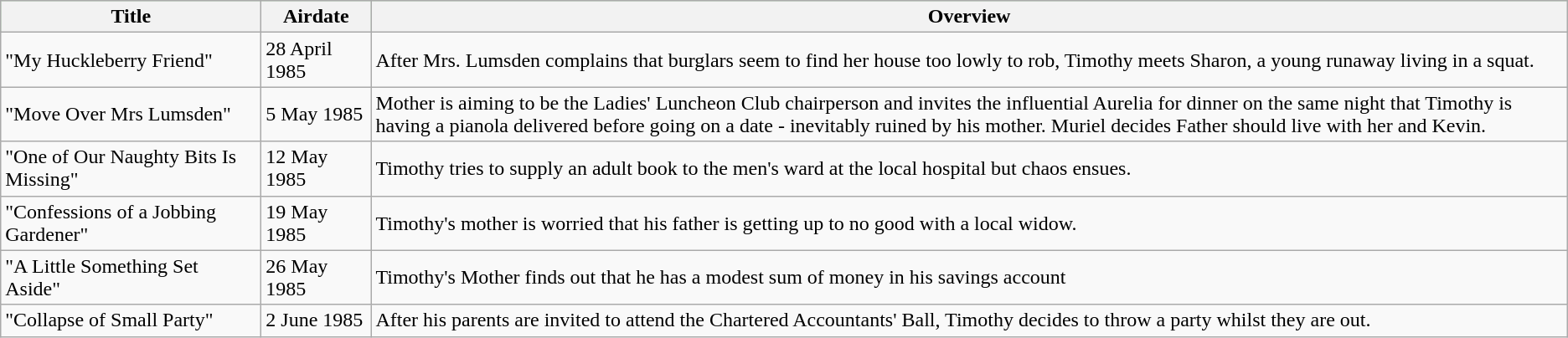<table class="wikitable" style="font-size: 100%;">
<tr style="background:#aaeeaa">
<th width="200">Title</th>
<th width="80">Airdate</th>
<th>Overview</th>
</tr>
<tr>
<td>"My Huckleberry Friend"</td>
<td>28 April 1985</td>
<td>After Mrs. Lumsden complains that burglars seem to find her house too lowly to rob, Timothy meets Sharon, a young runaway living in a squat.</td>
</tr>
<tr>
<td>"Move Over Mrs Lumsden"</td>
<td>5 May 1985</td>
<td>Mother is aiming to be the Ladies' Luncheon Club chairperson and invites the influential Aurelia for dinner on the same night that Timothy is having a pianola delivered before going on a date - inevitably ruined by his mother. Muriel decides Father should live with her and Kevin.</td>
</tr>
<tr>
<td>"One of Our Naughty Bits Is Missing"</td>
<td>12 May 1985</td>
<td>Timothy tries to supply an adult book to the men's ward at the local hospital but chaos ensues.</td>
</tr>
<tr>
<td>"Confessions of a Jobbing Gardener"</td>
<td>19 May 1985</td>
<td>Timothy's mother is worried that his father is getting up to no good with a local widow.</td>
</tr>
<tr>
<td>"A Little Something Set Aside"</td>
<td>26 May 1985</td>
<td>Timothy's Mother finds out that he has a modest sum of money in his savings account</td>
</tr>
<tr>
<td>"Collapse of Small Party"</td>
<td>2 June 1985</td>
<td>After his parents are invited to attend the Chartered Accountants' Ball, Timothy decides to throw a party whilst they are out.</td>
</tr>
</table>
